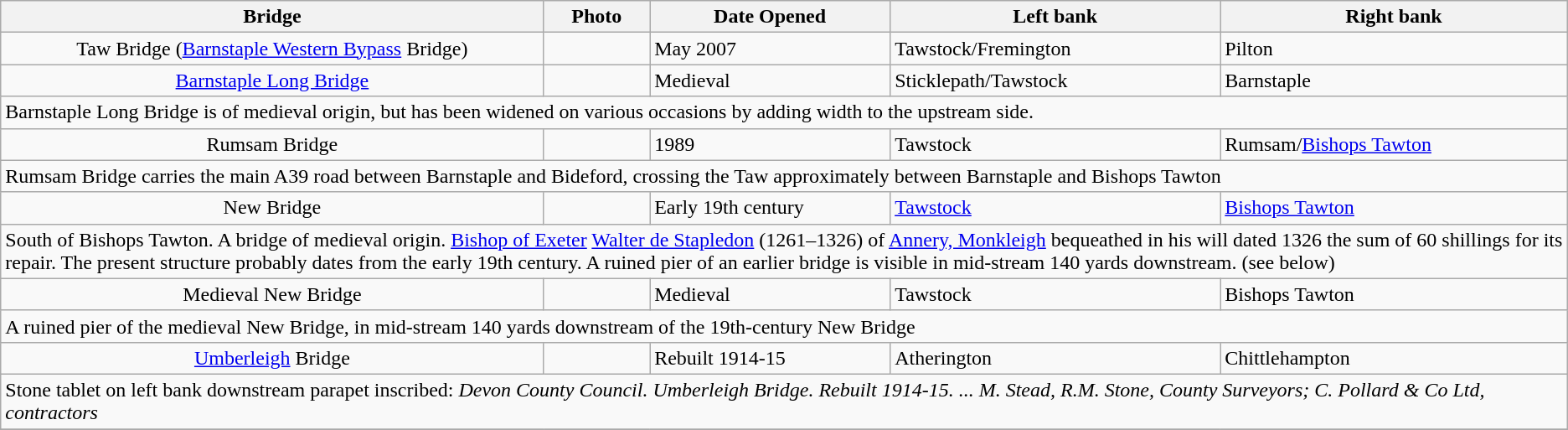<table class="wikitable">
<tr>
<th>Bridge</th>
<th>Photo</th>
<th>Date Opened</th>
<th>Left bank</th>
<th>Right bank</th>
</tr>
<tr>
<td align="center">Taw Bridge (<a href='#'>Barnstaple Western Bypass</a> Bridge)</td>
<td></td>
<td>May 2007</td>
<td>Tawstock/Fremington</td>
<td>Pilton</td>
</tr>
<tr>
<td align="center"><a href='#'>Barnstaple Long Bridge</a></td>
<td></td>
<td>Medieval</td>
<td>Sticklepath/Tawstock</td>
<td>Barnstaple</td>
</tr>
<tr>
<td colspan="5">Barnstaple Long Bridge is of medieval origin, but has been widened on various occasions by adding width to the upstream side.</td>
</tr>
<tr>
<td align="center">Rumsam Bridge</td>
<td></td>
<td>1989</td>
<td>Tawstock</td>
<td>Rumsam/<a href='#'>Bishops Tawton</a></td>
</tr>
<tr>
<td colspan="5">Rumsam Bridge carries the main A39 road between Barnstaple and Bideford, crossing the Taw approximately between Barnstaple and Bishops Tawton</td>
</tr>
<tr>
<td align="center">New Bridge</td>
<td></td>
<td>Early 19th century</td>
<td><a href='#'>Tawstock</a></td>
<td><a href='#'>Bishops Tawton</a></td>
</tr>
<tr>
<td colspan="5">South of Bishops Tawton. A bridge of medieval origin. <a href='#'>Bishop of Exeter</a> <a href='#'>Walter de Stapledon</a> (1261–1326) of <a href='#'>Annery, Monkleigh</a> bequeathed in his will dated 1326 the sum of 60 shillings for its repair. The present structure probably dates from the early 19th century. A ruined pier of an earlier bridge is visible in mid-stream 140 yards downstream. (see below)</td>
</tr>
<tr>
<td align="center">Medieval New Bridge</td>
<td></td>
<td>Medieval</td>
<td>Tawstock</td>
<td>Bishops Tawton</td>
</tr>
<tr>
<td colspan="5">A ruined pier of the medieval New Bridge, in mid-stream 140 yards downstream of the 19th-century New Bridge</td>
</tr>
<tr>
<td align="center"><a href='#'>Umberleigh</a> Bridge</td>
<td></td>
<td>Rebuilt 1914-15</td>
<td>Atherington</td>
<td>Chittlehampton</td>
</tr>
<tr>
<td colspan="5">Stone tablet on left bank downstream parapet inscribed: <em>Devon County Council. Umberleigh Bridge. Rebuilt 1914-15. ... M. Stead, R.M. Stone, County Surveyors; C. Pollard & Co Ltd, contractors</em></td>
</tr>
<tr>
</tr>
</table>
